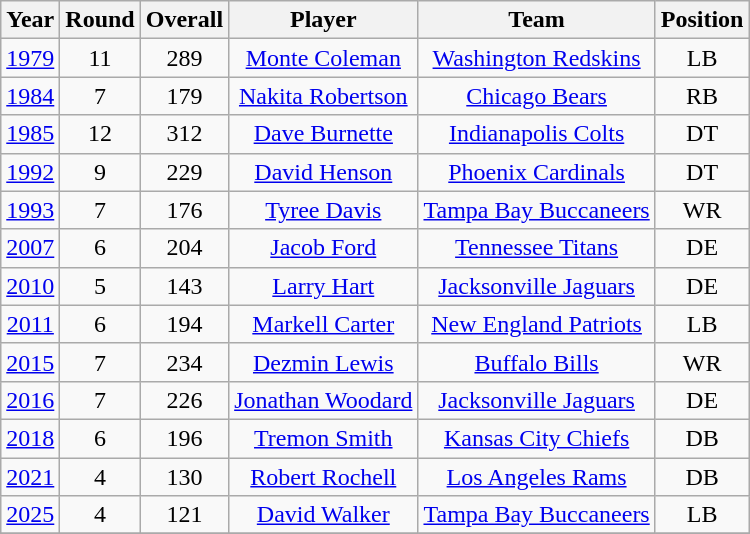<table class="wikitable sortable" style="text-align: center;">
<tr>
<th>Year</th>
<th>Round</th>
<th>Overall</th>
<th>Player</th>
<th>Team</th>
<th>Position</th>
</tr>
<tr>
<td><a href='#'>1979</a></td>
<td>11</td>
<td>289</td>
<td><a href='#'>Monte Coleman</a></td>
<td><a href='#'>Washington Redskins</a></td>
<td>LB</td>
</tr>
<tr>
<td><a href='#'>1984</a></td>
<td>7</td>
<td>179</td>
<td><a href='#'>Nakita Robertson</a></td>
<td><a href='#'>Chicago Bears</a></td>
<td>RB</td>
</tr>
<tr>
<td><a href='#'>1985</a></td>
<td>12</td>
<td>312</td>
<td><a href='#'>Dave Burnette</a></td>
<td><a href='#'>Indianapolis Colts</a></td>
<td>DT</td>
</tr>
<tr>
<td><a href='#'>1992</a></td>
<td>9</td>
<td>229</td>
<td><a href='#'>David Henson</a></td>
<td><a href='#'>Phoenix Cardinals</a></td>
<td>DT</td>
</tr>
<tr>
<td><a href='#'>1993</a></td>
<td>7</td>
<td>176</td>
<td><a href='#'>Tyree Davis</a></td>
<td><a href='#'>Tampa Bay Buccaneers</a></td>
<td>WR</td>
</tr>
<tr>
<td><a href='#'>2007</a></td>
<td>6</td>
<td>204</td>
<td><a href='#'>Jacob Ford</a></td>
<td><a href='#'>Tennessee Titans</a></td>
<td>DE</td>
</tr>
<tr>
<td><a href='#'>2010</a></td>
<td>5</td>
<td>143</td>
<td><a href='#'>Larry Hart</a></td>
<td><a href='#'>Jacksonville Jaguars</a></td>
<td>DE</td>
</tr>
<tr>
<td><a href='#'>2011</a></td>
<td>6</td>
<td>194</td>
<td><a href='#'>Markell Carter</a></td>
<td><a href='#'>New England Patriots</a></td>
<td>LB</td>
</tr>
<tr>
<td><a href='#'>2015</a></td>
<td>7</td>
<td>234</td>
<td><a href='#'>Dezmin Lewis</a></td>
<td><a href='#'>Buffalo Bills</a></td>
<td>WR</td>
</tr>
<tr>
<td><a href='#'>2016</a></td>
<td>7</td>
<td>226</td>
<td><a href='#'>Jonathan Woodard</a></td>
<td><a href='#'>Jacksonville Jaguars</a></td>
<td>DE</td>
</tr>
<tr>
<td><a href='#'>2018</a></td>
<td>6</td>
<td>196</td>
<td><a href='#'>Tremon Smith</a></td>
<td><a href='#'>Kansas City Chiefs</a></td>
<td>DB</td>
</tr>
<tr>
<td><a href='#'>2021</a></td>
<td>4</td>
<td>130</td>
<td><a href='#'>Robert Rochell</a></td>
<td><a href='#'>Los Angeles Rams</a></td>
<td>DB</td>
</tr>
<tr>
<td><a href='#'>2025</a></td>
<td>4</td>
<td>121</td>
<td><a href='#'>David Walker</a></td>
<td><a href='#'>Tampa Bay Buccaneers</a></td>
<td>LB</td>
</tr>
<tr>
</tr>
</table>
